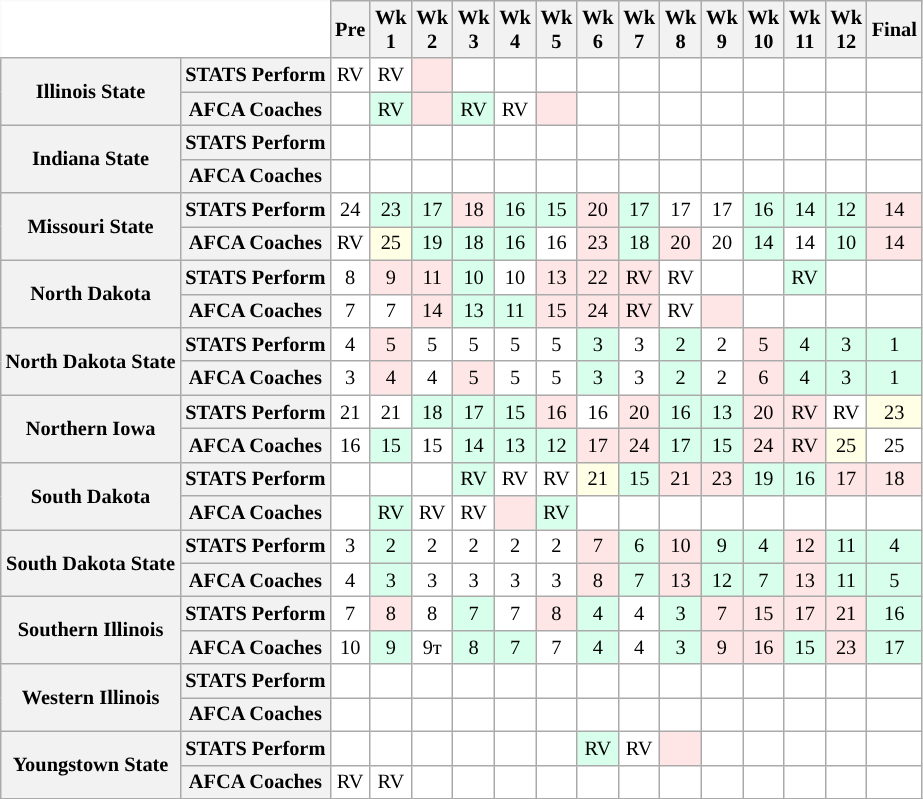<table class="wikitable" style="white-space:nowrap;font-size:85%;">
<tr>
<th colspan=2 style="background:white; border-top-style:hidden; border-left-style:hidden;"> </th>
<th>Pre</th>
<th>Wk<br>1</th>
<th>Wk<br>2</th>
<th>Wk<br>3</th>
<th>Wk<br>4</th>
<th>Wk<br>5</th>
<th>Wk<br>6</th>
<th>Wk<br>7</th>
<th>Wk<br>8</th>
<th>Wk<br>9</th>
<th>Wk<br>10</th>
<th>Wk<br>11</th>
<th>Wk<br>12</th>
<th>Final</th>
</tr>
<tr style="text-align:center;">
<th rowspan="2">Illinois State</th>
<th>STATS Perform</th>
<td style="background:#FFF;">RV</td>
<td style="background:#FFF;">RV</td>
<td style="background:#FFe6e6;"></td>
<td style="background:#FFF;"></td>
<td style="background:#FFF;"></td>
<td style="background:#FFF;"></td>
<td style="background:#FFF;"></td>
<td style="background:#FFF;"></td>
<td style="background:#FFF;"></td>
<td style="background:#FFF;"></td>
<td style="background:#FFF;"></td>
<td style="background:#FFF;"></td>
<td style="background:#FFF;"></td>
<td style="background:#FFF;"></td>
</tr>
<tr style="text-align:center;">
<th>AFCA Coaches</th>
<td style="background:#FFF;"></td>
<td style="background:#d8ffeb;">RV</td>
<td style="background:#FFe6e6;"></td>
<td style="background:#d8ffeb;">RV</td>
<td style="background:#FFF;">RV</td>
<td style="background:#FFe6e6;"></td>
<td style="background:#FFF;"></td>
<td style="background:#FFF;"></td>
<td style="background:#FFF;"></td>
<td style="background:#FFF;"></td>
<td style="background:#FFF;"></td>
<td style="background:#FFF;"></td>
<td style="background:#FFF;"></td>
<td style="background:#FFF;"></td>
</tr>
<tr style="text-align:center;">
<th rowspan="2">Indiana State</th>
<th>STATS Perform</th>
<td style="background:#FFF;"></td>
<td style="background:#FFF;"></td>
<td style="background:#FFF;"></td>
<td style="background:#FFF;"></td>
<td style="background:#FFF;"></td>
<td style="background:#FFF;"></td>
<td style="background:#FFF;"></td>
<td style="background:#FFF;"></td>
<td style="background:#FFF;"></td>
<td style="background:#FFF;"></td>
<td style="background:#FFF;"></td>
<td style="background:#FFF;"></td>
<td style="background:#FFF;"></td>
<td style="background:#FFF;"></td>
</tr>
<tr style="text-align:center;">
<th>AFCA Coaches</th>
<td style="background:#FFF;"></td>
<td style="background:#FFF;"></td>
<td style="background:#FFF;"></td>
<td style="background:#FFF;"></td>
<td style="background:#FFF;"></td>
<td style="background:#FFF;"></td>
<td style="background:#FFF;"></td>
<td style="background:#FFF;"></td>
<td style="background:#FFF;"></td>
<td style="background:#FFF;"></td>
<td style="background:#FFF;"></td>
<td style="background:#FFF;"></td>
<td style="background:#FFF;"></td>
<td style="background:#FFF;"></td>
</tr>
<tr style="text-align:center;">
<th rowspan="2">Missouri State</th>
<th>STATS Perform</th>
<td style="background:#FFF;">24</td>
<td style="background:#d8ffeb;">23</td>
<td style="background:#d8ffeb;">17</td>
<td style="background:#FFe6e6;">18</td>
<td style="background:#d8ffeb;">16</td>
<td style="background:#d8ffeb;">15</td>
<td style="background:#FFe6e6;">20</td>
<td style="background:#d8ffeb;">17</td>
<td style="background:#FFF;">17</td>
<td style="background:#FFF;">17</td>
<td style="background:#d8ffeb;">16</td>
<td style="background:#d8ffeb;">14</td>
<td style="background:#d8ffeb;">12</td>
<td style="background:#FFe6e6;">14</td>
</tr>
<tr style="text-align:center;">
<th>AFCA Coaches</th>
<td style="background:#FFF;">RV</td>
<td style="background:#FFffe6;">25</td>
<td style="background:#d8ffeb;">19</td>
<td style="background:#d8ffeb;">18</td>
<td style="background:#d8ffeb;">16</td>
<td style="background:#FFF;">16</td>
<td style="background:#FFe6e6;">23</td>
<td style="background:#d8ffeb;">18</td>
<td style="background:#FFe6e6;">20</td>
<td style="background:#FFF;">20</td>
<td style="background:#d8ffeb;">14</td>
<td style="background:#FFF;">14</td>
<td style="background:#d8ffeb;">10</td>
<td style="background:#FFe6e6;">14</td>
</tr>
<tr style="text-align:center;">
<th rowspan="2">North Dakota</th>
<th>STATS Perform</th>
<td style="background:#FFF;">8</td>
<td style="background:#FFe6e6;">9</td>
<td style="background:#FFe6e6;">11</td>
<td style="background:#d8ffeb;">10</td>
<td style="background:#FFF;">10</td>
<td style="background:#FFe6e6;">13</td>
<td style="background:#FFe6e6;">22</td>
<td style="background:#FFe6e6;">RV</td>
<td style="background:#FFF;">RV</td>
<td style="background:#FFF;"></td>
<td style="background:#FFF;"></td>
<td style="background:#d8ffeb;">RV</td>
<td style="background:#FFF;"></td>
<td style="background:#FFF;"></td>
</tr>
<tr style="text-align:center;">
<th>AFCA Coaches</th>
<td style="background:#FFF;">7</td>
<td style="background:#FFF;">7</td>
<td style="background:#FFe6e6;">14</td>
<td style="background:#d8ffeb;">13</td>
<td style="background:#d8ffeb;">11</td>
<td style="background:#FFe6e6;">15</td>
<td style="background:#FFe6e6;">24</td>
<td style="background:#FFe6e6;">RV</td>
<td style="background:#FFF;">RV</td>
<td style="background:#FFe6e6;"></td>
<td style="background:#FFF;"></td>
<td style="background:#FFF;"></td>
<td style="background:#FFF;"></td>
<td style="background:#FFF;"></td>
</tr>
<tr style="text-align:center;">
<th rowspan="2">North Dakota State</th>
<th>STATS Perform</th>
<td style="background:#FFF;">4</td>
<td style="background:#FFe6e6;">5</td>
<td style="background:#FFF;">5</td>
<td style="background:#FFF;">5</td>
<td style="background:#FFF;">5</td>
<td style="background:#FFF;">5</td>
<td style="background:#d8ffeb;">3</td>
<td style="background:#FFF;">3</td>
<td style="background:#d8ffeb;">2</td>
<td style="background:#FFF;">2</td>
<td style="background:#FFe6e6;">5</td>
<td style="background:#d8ffeb;">4</td>
<td style="background:#d8ffeb;">3</td>
<td style="background:#d8ffeb;">1</td>
</tr>
<tr style="text-align:center;">
<th>AFCA Coaches</th>
<td style="background:#FFF;">3</td>
<td style="background:#FFe6e6;">4</td>
<td style="background:#FFF;">4</td>
<td style="background:#FFe6e6;">5</td>
<td style="background:#FFF;">5</td>
<td style="background:#FFF;">5</td>
<td style="background:#d8ffeb;">3</td>
<td style="background:#FFF;">3</td>
<td style="background:#d8ffeb;">2</td>
<td style="background:#FFF;">2</td>
<td style="background:#FFe6e6;">6</td>
<td style="background:#d8ffeb;">4</td>
<td style="background:#d8ffeb;">3</td>
<td style="background:#d8ffeb;">1</td>
</tr>
<tr style="text-align:center;">
<th rowspan="2">Northern Iowa</th>
<th>STATS Perform</th>
<td style="background:#FFF;">21</td>
<td style="background:#FFF;">21</td>
<td style="background:#d8ffeb;">18</td>
<td style="background:#d8ffeb;">17</td>
<td style="background:#d8ffeb;">15</td>
<td style="background:#FFe6e6;">16</td>
<td style="background:#FFF;">16</td>
<td style="background:#FFe6e6;">20</td>
<td style="background:#d8ffeb;">16</td>
<td style="background:#d8ffeb;">13</td>
<td style="background:#FFe6e6;">20</td>
<td style="background:#FFe6e6;">RV</td>
<td style="background:#FFF;">RV</td>
<td style="background:#FFffe6;">23</td>
</tr>
<tr style="text-align:center;">
<th>AFCA Coaches</th>
<td style="background:#FFF;">16</td>
<td style="background:#d8ffeb;">15</td>
<td style="background:#FFF;">15</td>
<td style="background:#d8ffeb;">14</td>
<td style="background:#d8ffeb;">13</td>
<td style="background:#d8ffeb;">12</td>
<td style="background:#FFe6e6;">17</td>
<td style="background:#FFe6e6;">24</td>
<td style="background:#d8ffeb;">17</td>
<td style="background:#d8ffeb;">15</td>
<td style="background:#FFe6e6;">24</td>
<td style="background:#FFe6e6;">RV</td>
<td style="background:#FFffe6;">25</td>
<td style="background:#FFF;">25</td>
</tr>
<tr style="text-align:center;">
<th rowspan="2">South Dakota</th>
<th>STATS Perform</th>
<td style="background:#FFF;"></td>
<td style="background:#FFF;"></td>
<td style="background:#FFF;"></td>
<td style="background:#d8ffeb;">RV</td>
<td style="background:#FFF;">RV</td>
<td style="background:#FFF;">RV</td>
<td style="background:#FFffe6;">21</td>
<td style="background:#d8ffeb;">15</td>
<td style="background:#FFe6e6;">21</td>
<td style="background:#FFe6e6;">23</td>
<td style="background:#d8ffeb;">19</td>
<td style="background:#d8ffeb;">16</td>
<td style="background:#FFe6e6;">17</td>
<td style="background:#FFe6e6;">18</td>
</tr>
<tr style="text-align:center;">
<th>AFCA Coaches</th>
<td style="background:#FFF;"></td>
<td style="background:#d8ffeb;">RV</td>
<td style="background:#FFF;">RV</td>
<td style="background:#FFF;">RV</td>
<td style="background:#FFe6e6;"></td>
<td style="background:#d8ffeb;">RV</td>
<td style="background:#FFF;"></td>
<td style="background:#FFF;"></td>
<td style="background:#FFF;"></td>
<td style="background:#FFF;"></td>
<td style="background:#FFF;"></td>
<td style="background:#FFF;"></td>
<td style="background:#FFF;"></td>
<td style="background:#FFF;"></td>
</tr>
<tr style="text-align:center;">
<th rowspan="2">South Dakota State</th>
<th>STATS Perform</th>
<td style="background:#FFF;">3</td>
<td style="background:#d8ffeb;">2</td>
<td style="background:#FFF;">2</td>
<td style="background:#FFF;">2</td>
<td style="background:#FFF;">2</td>
<td style="background:#FFF;">2</td>
<td style="background:#FFe6e6;">7</td>
<td style="background:#d8ffeb;">6</td>
<td style="background:#FFe6e6;">10</td>
<td style="background:#d8ffeb;">9</td>
<td style="background:#d8ffeb;">4</td>
<td style="background:#FFe6e6;">12</td>
<td style="background:#d8ffeb;">11</td>
<td style="background:#d8ffeb;">4</td>
</tr>
<tr style="text-align:center;">
<th>AFCA Coaches</th>
<td style="background:#FFF;">4</td>
<td style="background:#d8ffeb;">3</td>
<td style="background:#FFF;">3</td>
<td style="background:#FFF;">3</td>
<td style="background:#FFF;">3</td>
<td style="background:#FFF;">3</td>
<td style="background:#FFe6e6;">8</td>
<td style="background:#d8ffeb;">7</td>
<td style="background:#FFe6e6;">13</td>
<td style="background:#d8ffeb;">12</td>
<td style="background:#d8ffeb;">7</td>
<td style="background:#FFe6e6;">13</td>
<td style="background:#d8ffeb;">11</td>
<td style="background:#d8ffeb;">5</td>
</tr>
<tr style="text-align:center;">
<th rowspan="2">Southern Illinois</th>
<th>STATS Perform</th>
<td style="background:#FFF;">7</td>
<td style="background:#FFe6e6;">8</td>
<td style="background:#FFF;">8</td>
<td style="background:#d8ffeb;">7</td>
<td style="background:#FFF;">7</td>
<td style="background:#FFe6e6;">8</td>
<td style="background:#d8ffeb;">4</td>
<td style="background:#FFF;">4</td>
<td style="background:#d8ffeb;">3</td>
<td style="background:#FFe6e6;">7</td>
<td style="background:#FFe6e6;">15</td>
<td style="background:#FFe6e6;">17</td>
<td style="background:#FFe6e6;">21</td>
<td style="background:#d8ffeb;">16</td>
</tr>
<tr style="text-align:center;">
<th>AFCA Coaches</th>
<td style="background:#FFF;">10</td>
<td style="background:#d8ffeb;">9</td>
<td style="background:#FFF;">9т</td>
<td style="background:#d8ffeb;">8</td>
<td style="background:#d8ffeb;">7</td>
<td style="background:#FFF;">7</td>
<td style="background:#d8ffeb;">4</td>
<td style="background:#FFF;">4</td>
<td style="background:#d8ffeb;">3</td>
<td style="background:#FFe6e6;">9</td>
<td style="background:#FFe6e6;">16</td>
<td style="background:#d8ffeb;">15</td>
<td style="background:#FFe6e6;">23</td>
<td style="background:#d8ffeb;">17</td>
</tr>
<tr style="text-align:center;">
<th rowspan="2">Western Illinois</th>
<th>STATS Perform</th>
<td style="background:#FFF;"></td>
<td style="background:#FFF;"></td>
<td style="background:#FFF;"></td>
<td style="background:#FFF;"></td>
<td style="background:#FFF;"></td>
<td style="background:#FFF;"></td>
<td style="background:#FFF;"></td>
<td style="background:#FFF;"></td>
<td style="background:#FFF;"></td>
<td style="background:#FFF;"></td>
<td style="background:#FFF;"></td>
<td style="background:#FFF;"></td>
<td style="background:#FFF;"></td>
<td style="background:#FFF;"></td>
</tr>
<tr style="text-align:center;">
<th>AFCA Coaches</th>
<td style="background:#FFF;"></td>
<td style="background:#FFF;"></td>
<td style="background:#FFF;"></td>
<td style="background:#FFF;"></td>
<td style="background:#FFF;"></td>
<td style="background:#FFF;"></td>
<td style="background:#FFF;"></td>
<td style="background:#FFF;"></td>
<td style="background:#FFF;"></td>
<td style="background:#FFF;"></td>
<td style="background:#FFF;"></td>
<td style="background:#FFF;"></td>
<td style="background:#FFF;"></td>
<td style="background:#FFF;"></td>
</tr>
<tr style="text-align:center;">
<th rowspan="2">Youngstown State</th>
<th>STATS Perform</th>
<td style="background:#FFF;"></td>
<td style="background:#FFF;"></td>
<td style="background:#FFF;"></td>
<td style="background:#FFF;"></td>
<td style="background:#FFF;"></td>
<td style="background:#FFF;"></td>
<td style="background:#d8ffeb;">RV</td>
<td style="background:#FFF;">RV</td>
<td style="background:#FFe6e6;"></td>
<td style="background:#FFF;"></td>
<td style="background:#FFF;"></td>
<td style="background:#FFF;"></td>
<td style="background:#FFF;"></td>
<td style="background:#FFF;"></td>
</tr>
<tr style="text-align:center;">
<th>AFCA Coaches</th>
<td style="background:#FFF;">RV</td>
<td style="background:#FFF;">RV</td>
<td style="background:#FFF;"></td>
<td style="background:#FFF;"></td>
<td style="background:#FFF;"></td>
<td style="background:#FFF;"></td>
<td style="background:#FFF;"></td>
<td style="background:#FFF;"></td>
<td style="background:#FFF;"></td>
<td style="background:#FFF;"></td>
<td style="background:#FFF;"></td>
<td style="background:#FFF;"></td>
<td style="background:#FFF;"></td>
<td style="background:#FFF;"></td>
</tr>
</table>
